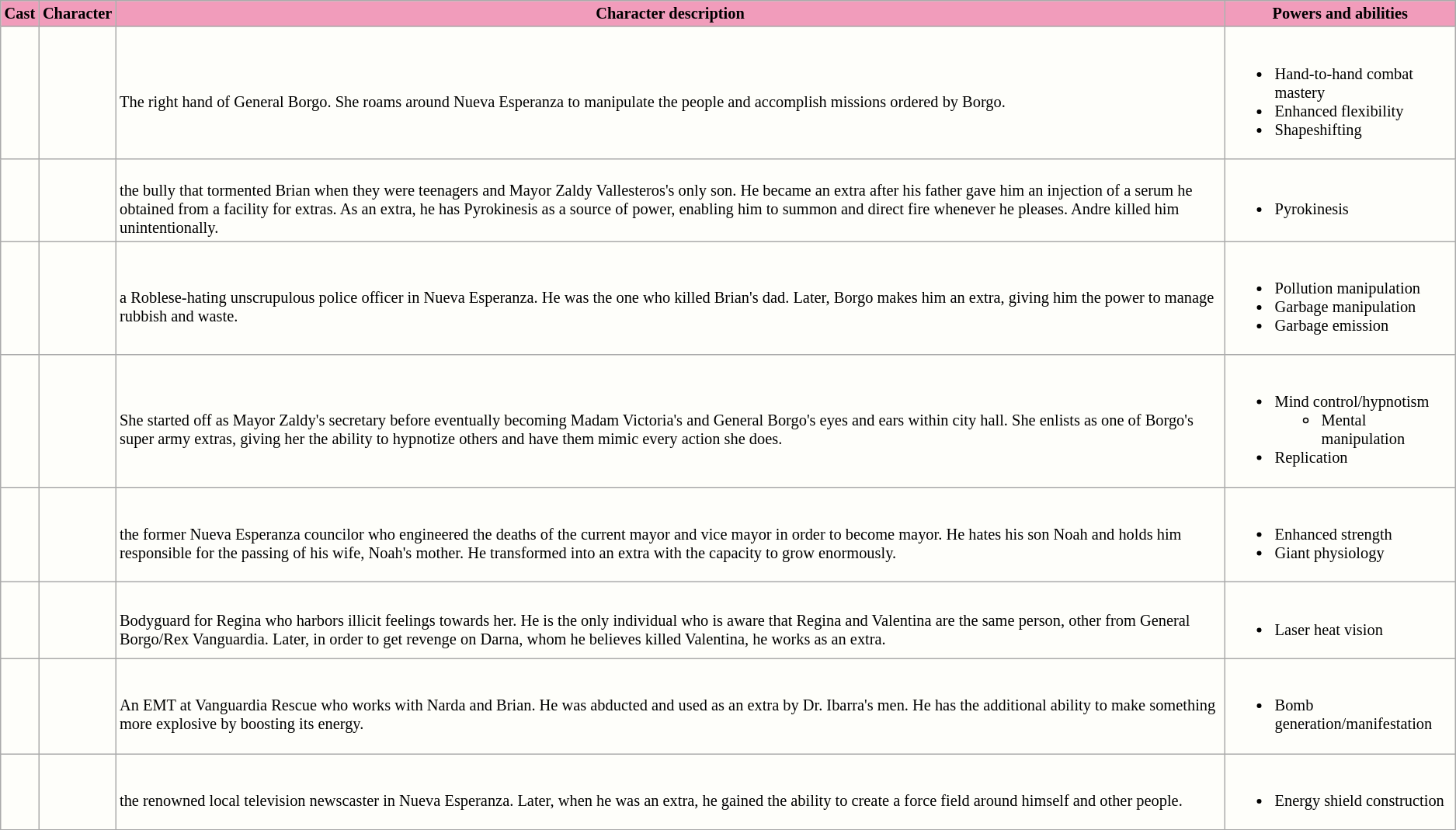<table class="wikitable" style=" background:#FEFEFA; font-size: 85%;">
<tr>
<th style="background:#F19CBB;">Cast</th>
<th style="background:#F19CBB; ">Character</th>
<th style="background:#F19CBB;">Character description</th>
<th style="background:#F19CBB;">Powers and abilities</th>
</tr>
<tr>
<td></td>
<td></td>
<td><br>The right hand of General Borgo. She roams around Nueva Esperanza to manipulate the people and accomplish missions ordered by Borgo.</td>
<td><br><ul><li>Hand-to-hand combat mastery</li><li>Enhanced flexibility</li><li>Shapeshifting</li></ul></td>
</tr>
<tr>
<td></td>
<td></td>
<td><br>the bully that tormented Brian when they were teenagers and Mayor Zaldy Vallesteros's only son. He became an extra after his father gave him an injection of a serum he obtained from a facility for extras. As an extra, he has Pyrokinesis as a source of power, enabling him to summon and direct fire whenever he pleases. Andre killed him unintentionally.</td>
<td><br><ul><li>Pyrokinesis</li></ul></td>
</tr>
<tr>
<td></td>
<td></td>
<td><br>a Roblese-hating unscrupulous police officer in Nueva Esperanza. He was the one who killed Brian's dad. Later, Borgo makes him an extra, giving him the power to manage rubbish and waste.</td>
<td><br><ul><li>Pollution manipulation</li><li>Garbage manipulation</li><li>Garbage emission</li></ul></td>
</tr>
<tr>
<td></td>
<td></td>
<td><br>She started off as Mayor Zaldy's secretary before eventually becoming Madam Victoria's and General Borgo's eyes and ears within city hall. She enlists as one of Borgo's super army extras, giving her the ability to hypnotize others and have them mimic every action she does.</td>
<td><br><ul><li>Mind control/hypnotism<ul><li>Mental manipulation</li></ul></li><li>Replication</li></ul></td>
</tr>
<tr>
<td></td>
<td></td>
<td><br>the former Nueva Esperanza councilor who engineered the deaths of the current mayor and vice mayor in order to become mayor. He hates his son Noah and holds him responsible for the passing of his wife, Noah's mother. He transformed into an extra with the capacity to grow enormously.</td>
<td><br><ul><li>Enhanced strength</li><li>Giant physiology</li></ul></td>
</tr>
<tr>
<td></td>
<td></td>
<td><br>Bodyguard for Regina who harbors illicit feelings towards her. He is the only individual who is aware that Regina and Valentina are the same person, other from General Borgo/Rex Vanguardia. Later, in order to get revenge on Darna, whom he believes killed Valentina, he works as an extra.</td>
<td><br><ul><li>Laser heat vision</li></ul></td>
</tr>
<tr>
<td></td>
<td></td>
<td><br>An EMT at Vanguardia Rescue who works with Narda and Brian. He was abducted and used as an extra by Dr. Ibarra's men. He has the additional ability to make something more explosive by boosting its energy.</td>
<td><br><ul><li>Bomb generation/manifestation</li></ul></td>
</tr>
<tr>
<td></td>
<td></td>
<td><br>the renowned local television newscaster in Nueva Esperanza. Later, when he was an extra, he gained the ability to create a force field around himself and other people.</td>
<td><br><ul><li>Energy shield construction</li></ul></td>
</tr>
</table>
